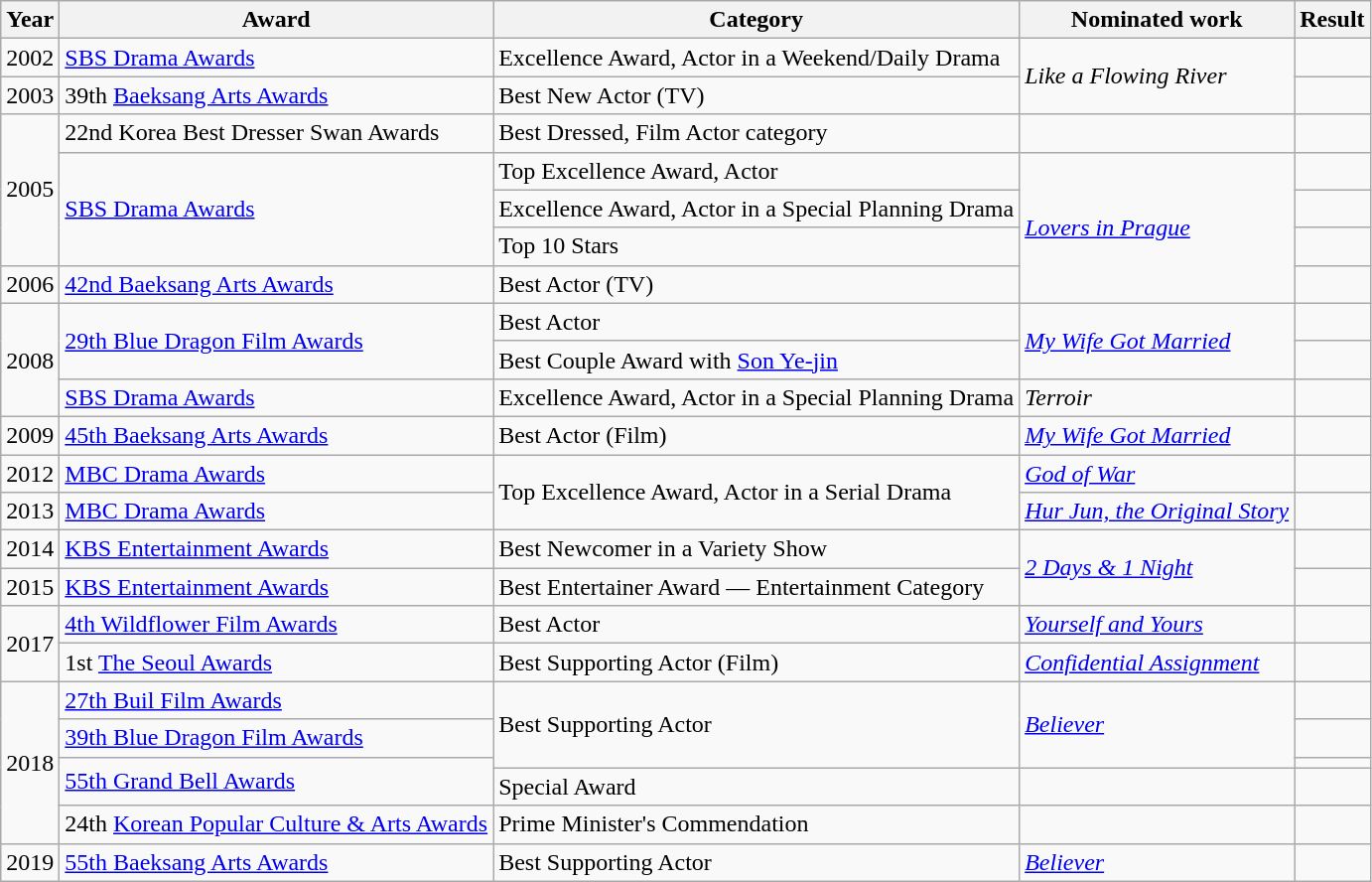<table class="wikitable sortable">
<tr>
<th>Year</th>
<th>Award</th>
<th>Category</th>
<th>Nominated work</th>
<th>Result</th>
</tr>
<tr>
<td>2002</td>
<td><a href='#'>SBS Drama Awards</a></td>
<td>Excellence Award, Actor in a Weekend/Daily Drama</td>
<td rowspan=2><em>Like a Flowing River</em></td>
<td></td>
</tr>
<tr>
<td>2003</td>
<td>39th <a href='#'>Baeksang Arts Awards</a></td>
<td>Best New Actor (TV)</td>
<td></td>
</tr>
<tr>
<td rowspan=4>2005</td>
<td>22nd Korea Best Dresser Swan Awards</td>
<td>Best Dressed, Film Actor category</td>
<td></td>
<td></td>
</tr>
<tr>
<td rowspan=3><a href='#'>SBS Drama Awards</a></td>
<td>Top Excellence Award, Actor</td>
<td rowspan=4><em><a href='#'>Lovers in Prague</a></em></td>
<td></td>
</tr>
<tr>
<td>Excellence Award, Actor in a Special Planning Drama</td>
<td></td>
</tr>
<tr>
<td>Top 10 Stars</td>
<td></td>
</tr>
<tr>
<td>2006</td>
<td><a href='#'>42nd Baeksang Arts Awards</a></td>
<td>Best Actor (TV)</td>
<td></td>
</tr>
<tr>
<td rowspan=3>2008</td>
<td rowspan=2><a href='#'>29th Blue Dragon Film Awards</a></td>
<td>Best Actor</td>
<td rowspan=2><em><a href='#'>My Wife Got Married</a></em></td>
<td></td>
</tr>
<tr>
<td>Best Couple Award with <a href='#'>Son Ye-jin</a></td>
<td></td>
</tr>
<tr>
<td><a href='#'>SBS Drama Awards</a></td>
<td>Excellence Award, Actor in a Special Planning Drama</td>
<td><em>Terroir</em></td>
<td></td>
</tr>
<tr>
<td>2009</td>
<td><a href='#'>45th Baeksang Arts Awards</a></td>
<td>Best Actor (Film)</td>
<td><em><a href='#'>My Wife Got Married</a></em></td>
<td></td>
</tr>
<tr>
<td>2012</td>
<td><a href='#'>MBC Drama Awards</a></td>
<td rowspan=2>Top Excellence Award, Actor in a Serial Drama</td>
<td><em><a href='#'>God of War</a></em></td>
<td></td>
</tr>
<tr>
<td>2013</td>
<td><a href='#'>MBC Drama Awards</a></td>
<td><em><a href='#'>Hur Jun, the Original Story</a></em></td>
<td></td>
</tr>
<tr>
<td>2014</td>
<td><a href='#'>KBS Entertainment Awards</a></td>
<td>Best Newcomer in a Variety Show</td>
<td rowspan=2><em><a href='#'>2 Days & 1 Night</a></em></td>
<td></td>
</tr>
<tr>
<td>2015</td>
<td><a href='#'>KBS Entertainment Awards</a></td>
<td>Best Entertainer Award — Entertainment Category</td>
<td></td>
</tr>
<tr>
<td rowspan=2>2017</td>
<td><a href='#'>4th Wildflower Film Awards</a></td>
<td>Best Actor</td>
<td><em><a href='#'>Yourself and Yours</a></em></td>
<td></td>
</tr>
<tr>
<td>1st <a href='#'>The Seoul Awards</a></td>
<td>Best Supporting Actor (Film)</td>
<td><em><a href='#'>Confidential Assignment</a></em></td>
<td></td>
</tr>
<tr>
<td rowspan=5>2018</td>
<td><a href='#'>27th Buil Film Awards</a></td>
<td rowspan=3>Best Supporting Actor</td>
<td rowspan=3><em><a href='#'>Believer</a></em></td>
<td></td>
</tr>
<tr>
<td><a href='#'>39th Blue Dragon Film Awards</a></td>
<td></td>
</tr>
<tr>
<td rowspan=2><a href='#'>55th Grand Bell Awards</a></td>
<td></td>
</tr>
<tr>
<td>Special Award</td>
<td></td>
<td></td>
</tr>
<tr>
<td>24th <a href='#'>Korean Popular Culture & Arts Awards</a></td>
<td>Prime Minister's Commendation</td>
<td></td>
<td></td>
</tr>
<tr>
<td>2019</td>
<td><a href='#'>55th Baeksang Arts Awards</a></td>
<td>Best Supporting Actor</td>
<td><em><a href='#'>Believer</a></em></td>
<td></td>
</tr>
</table>
